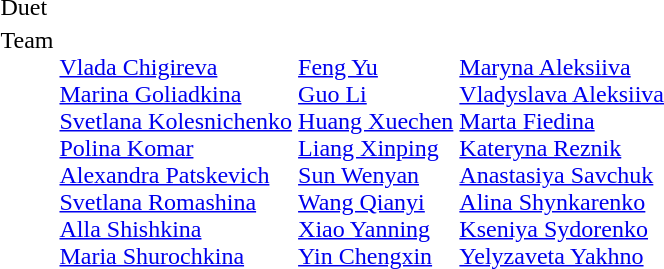<table>
<tr valign="top">
<td>Duet<br></td>
<td></td>
<td></td>
<td></td>
</tr>
<tr valign="top">
<td>Team<br></td>
<td><br><a href='#'>Vlada Chigireva</a><br><a href='#'>Marina Goliadkina</a><br><a href='#'>Svetlana Kolesnichenko</a><br><a href='#'>Polina Komar</a><br><a href='#'>Alexandra Patskevich</a><br><a href='#'>Svetlana Romashina</a><br><a href='#'>Alla Shishkina</a><br><a href='#'>Maria Shurochkina</a></td>
<td><br><a href='#'>Feng Yu</a><br><a href='#'>Guo Li</a><br><a href='#'>Huang Xuechen</a><br><a href='#'>Liang Xinping</a><br><a href='#'>Sun Wenyan</a><br><a href='#'>Wang Qianyi</a><br><a href='#'>Xiao Yanning</a><br><a href='#'>Yin Chengxin</a></td>
<td><br><a href='#'>Maryna Aleksiiva</a><br><a href='#'>Vladyslava Aleksiiva</a><br><a href='#'>Marta Fiedina</a><br><a href='#'>Kateryna Reznik</a><br><a href='#'>Anastasiya Savchuk</a><br><a href='#'>Alina Shynkarenko</a><br><a href='#'>Kseniya Sydorenko</a><br><a href='#'>Yelyzaveta Yakhno</a></td>
</tr>
</table>
